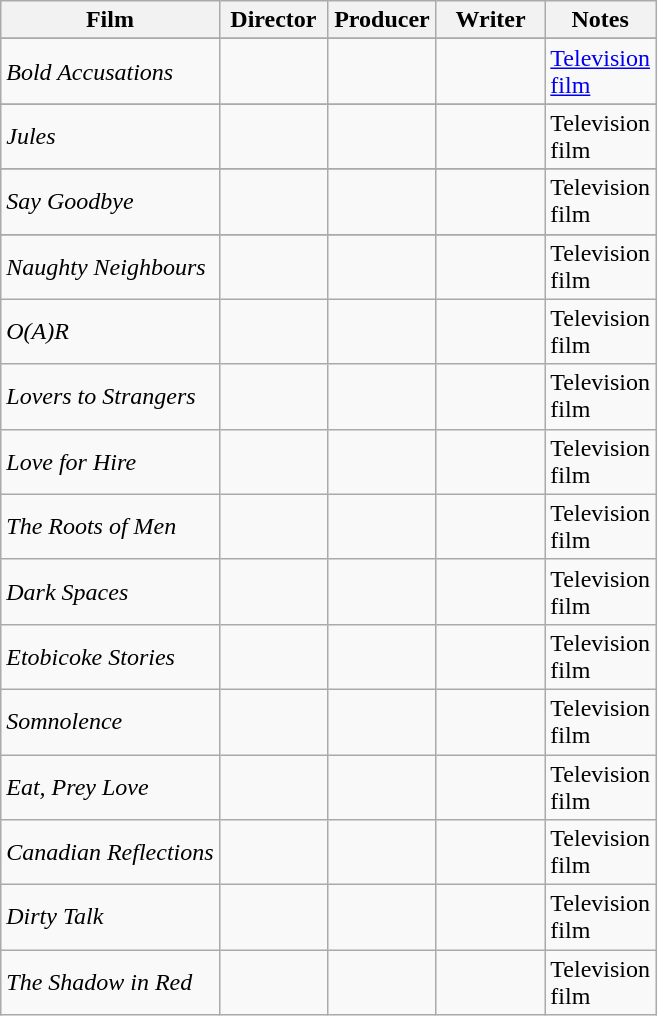<table class="wikitable">
<tr>
<th>Film</th>
<th width="65">Director</th>
<th width="65">Producer</th>
<th width="65">Writer</th>
<th width="65">Notes</th>
</tr>
<tr>
</tr>
<tr>
<td><em>Bold Accusations</em></td>
<td></td>
<td></td>
<td></td>
<td><a href='#'>Television film</a></td>
</tr>
<tr>
</tr>
<tr>
<td><em>Jules</em></td>
<td></td>
<td></td>
<td></td>
<td>Television film</td>
</tr>
<tr>
</tr>
<tr>
<td><em>Say Goodbye</em></td>
<td></td>
<td></td>
<td></td>
<td>Television film</td>
</tr>
<tr>
</tr>
<tr>
<td><em>Naughty Neighbours</em></td>
<td></td>
<td></td>
<td></td>
<td>Television film</td>
</tr>
<tr>
<td><em>O(A)R</em></td>
<td></td>
<td></td>
<td></td>
<td>Television film</td>
</tr>
<tr>
<td><em>Lovers to Strangers</em></td>
<td></td>
<td></td>
<td></td>
<td>Television film</td>
</tr>
<tr>
<td><em>Love for Hire</em></td>
<td></td>
<td></td>
<td></td>
<td>Television film</td>
</tr>
<tr>
<td><em>The Roots of Men</em></td>
<td></td>
<td></td>
<td></td>
<td>Television film</td>
</tr>
<tr>
<td><em>Dark Spaces</em></td>
<td></td>
<td></td>
<td></td>
<td>Television film</td>
</tr>
<tr>
<td><em>Etobicoke Stories</em></td>
<td></td>
<td></td>
<td></td>
<td>Television film</td>
</tr>
<tr>
<td><em>Somnolence</em></td>
<td></td>
<td></td>
<td></td>
<td>Television film</td>
</tr>
<tr>
<td><em>Eat, Prey Love</em></td>
<td></td>
<td></td>
<td></td>
<td>Television film</td>
</tr>
<tr>
<td><em>Canadian Reflections</em></td>
<td></td>
<td></td>
<td></td>
<td>Television film</td>
</tr>
<tr>
<td><em>Dirty Talk</em></td>
<td></td>
<td></td>
<td></td>
<td>Television film</td>
</tr>
<tr>
<td><em>The Shadow in Red</em></td>
<td></td>
<td></td>
<td></td>
<td>Television film</td>
</tr>
</table>
